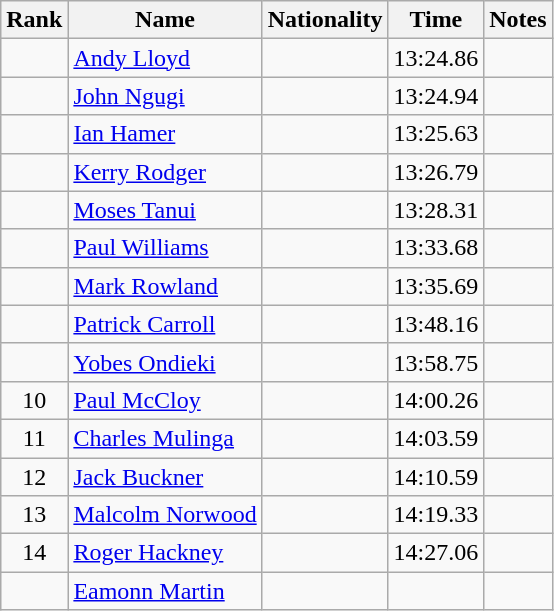<table class="wikitable sortable" style=" text-align:center">
<tr>
<th>Rank</th>
<th>Name</th>
<th>Nationality</th>
<th>Time</th>
<th>Notes</th>
</tr>
<tr>
<td></td>
<td align=left><a href='#'>Andy Lloyd</a></td>
<td align=left></td>
<td>13:24.86</td>
<td></td>
</tr>
<tr>
<td></td>
<td align=left><a href='#'>John Ngugi</a></td>
<td align=left></td>
<td>13:24.94</td>
<td></td>
</tr>
<tr>
<td></td>
<td align=left><a href='#'>Ian Hamer</a></td>
<td align=left></td>
<td>13:25.63</td>
<td></td>
</tr>
<tr>
<td></td>
<td align=left><a href='#'>Kerry Rodger</a></td>
<td align=left></td>
<td>13:26.79</td>
<td></td>
</tr>
<tr>
<td></td>
<td align=left><a href='#'>Moses Tanui</a></td>
<td align=left></td>
<td>13:28.31</td>
<td></td>
</tr>
<tr>
<td></td>
<td align=left><a href='#'>Paul Williams</a></td>
<td align=left></td>
<td>13:33.68</td>
<td></td>
</tr>
<tr>
<td></td>
<td align=left><a href='#'>Mark Rowland</a></td>
<td align=left></td>
<td>13:35.69</td>
<td></td>
</tr>
<tr>
<td></td>
<td align=left><a href='#'>Patrick Carroll</a></td>
<td align=left></td>
<td>13:48.16</td>
<td></td>
</tr>
<tr>
<td></td>
<td align=left><a href='#'>Yobes Ondieki</a></td>
<td align=left></td>
<td>13:58.75</td>
<td></td>
</tr>
<tr>
<td>10</td>
<td align=left><a href='#'>Paul McCloy</a></td>
<td align=left></td>
<td>14:00.26</td>
<td></td>
</tr>
<tr>
<td>11</td>
<td align=left><a href='#'>Charles Mulinga</a></td>
<td align=left></td>
<td>14:03.59</td>
<td></td>
</tr>
<tr>
<td>12</td>
<td align=left><a href='#'>Jack Buckner</a></td>
<td align=left></td>
<td>14:10.59</td>
<td></td>
</tr>
<tr>
<td>13</td>
<td align=left><a href='#'>Malcolm Norwood</a></td>
<td align=left></td>
<td>14:19.33</td>
<td></td>
</tr>
<tr>
<td>14</td>
<td align=left><a href='#'>Roger Hackney</a></td>
<td align=left></td>
<td>14:27.06</td>
<td></td>
</tr>
<tr>
<td></td>
<td align=left><a href='#'>Eamonn Martin</a></td>
<td align=left></td>
<td></td>
<td></td>
</tr>
</table>
